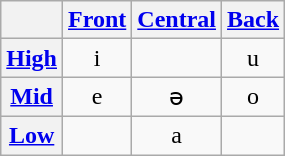<table class="IPA wikitable" style="text-align: center;">
<tr>
<th></th>
<th><a href='#'>Front</a></th>
<th><a href='#'>Central</a></th>
<th><a href='#'>Back</a></th>
</tr>
<tr style="text-align: center;">
<th><a href='#'>High</a></th>
<td>i</td>
<td></td>
<td>u</td>
</tr>
<tr>
<th><a href='#'>Mid</a></th>
<td>e</td>
<td>ə</td>
<td>o</td>
</tr>
<tr style="text-align: center;">
<th><a href='#'>Low</a></th>
<td></td>
<td>a</td>
<td></td>
</tr>
</table>
